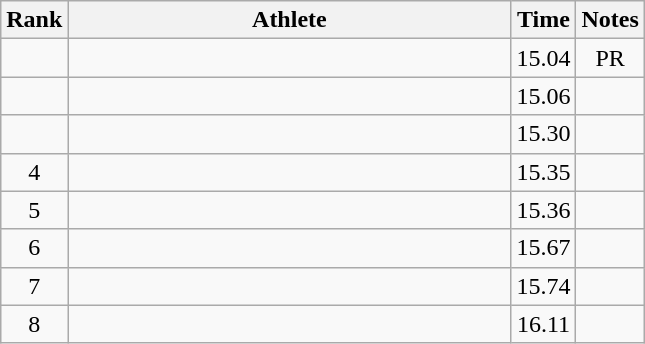<table class="wikitable" style="text-align:center">
<tr>
<th>Rank</th>
<th Style="width:18em">Athlete</th>
<th>Time</th>
<th>Notes</th>
</tr>
<tr>
<td></td>
<td style="text-align:left"></td>
<td>15.04</td>
<td>PR</td>
</tr>
<tr>
<td></td>
<td style="text-align:left"></td>
<td>15.06</td>
<td></td>
</tr>
<tr>
<td></td>
<td style="text-align:left"></td>
<td>15.30</td>
<td></td>
</tr>
<tr>
<td>4</td>
<td style="text-align:left"></td>
<td>15.35</td>
<td></td>
</tr>
<tr>
<td>5</td>
<td style="text-align:left"></td>
<td>15.36</td>
<td></td>
</tr>
<tr>
<td>6</td>
<td style="text-align:left"></td>
<td>15.67</td>
<td></td>
</tr>
<tr>
<td>7</td>
<td style="text-align:left"></td>
<td>15.74</td>
<td></td>
</tr>
<tr>
<td>8</td>
<td style="text-align:left"></td>
<td>16.11</td>
<td></td>
</tr>
</table>
